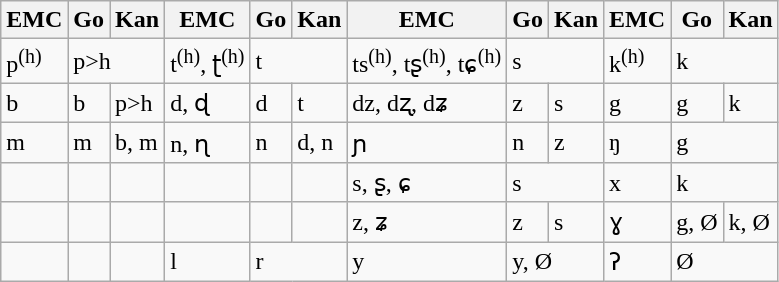<table class="wikitable defaultcenter">
<tr>
<th>EMC</th>
<th>Go</th>
<th>Kan</th>
<th>EMC</th>
<th>Go</th>
<th>Kan</th>
<th>EMC</th>
<th>Go</th>
<th>Kan</th>
<th>EMC</th>
<th>Go</th>
<th>Kan</th>
</tr>
<tr>
<td>p<sup>(h)</sup></td>
<td colspan="2">p>h</td>
<td>t<sup>(h)</sup>, ʈ<sup>(h)</sup></td>
<td colspan="2">t</td>
<td>ts<sup>(h)</sup>, tʂ<sup>(h)</sup>, tɕ<sup>(h)</sup></td>
<td colspan="2">s</td>
<td>k<sup>(h)</sup></td>
<td colspan="2">k</td>
</tr>
<tr>
<td>b</td>
<td>b</td>
<td>p>h</td>
<td>d, ɖ</td>
<td>d</td>
<td>t</td>
<td>dz, dʐ, dʑ</td>
<td>z</td>
<td>s</td>
<td>g</td>
<td>g</td>
<td>k</td>
</tr>
<tr>
<td>m</td>
<td>m</td>
<td>b, m</td>
<td>n, ɳ</td>
<td>n</td>
<td>d, n</td>
<td>ɲ</td>
<td>n</td>
<td>z</td>
<td>ŋ</td>
<td colspan="2">g</td>
</tr>
<tr>
<td></td>
<td></td>
<td></td>
<td></td>
<td></td>
<td></td>
<td>s, ʂ, ɕ</td>
<td colspan="2">s</td>
<td>x</td>
<td colspan="2">k</td>
</tr>
<tr>
<td></td>
<td></td>
<td></td>
<td></td>
<td></td>
<td></td>
<td>z, ʑ</td>
<td>z</td>
<td>s</td>
<td>ɣ</td>
<td>g, Ø</td>
<td>k, Ø</td>
</tr>
<tr>
<td></td>
<td></td>
<td></td>
<td>l</td>
<td colspan="2">r</td>
<td>y</td>
<td colspan="2">y, Ø</td>
<td>ʔ</td>
<td colspan="2">Ø</td>
</tr>
</table>
